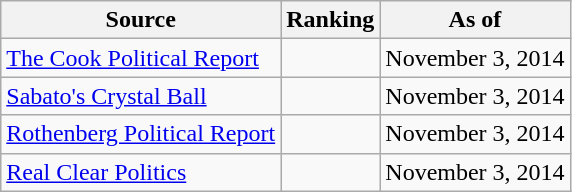<table class="wikitable" style="text-align:center">
<tr>
<th>Source</th>
<th>Ranking</th>
<th>As of</th>
</tr>
<tr>
<td align=left><a href='#'>The Cook Political Report</a></td>
<td></td>
<td>November 3, 2014</td>
</tr>
<tr>
<td align=left><a href='#'>Sabato's Crystal Ball</a></td>
<td></td>
<td>November 3, 2014</td>
</tr>
<tr>
<td align=left><a href='#'>Rothenberg Political Report</a></td>
<td></td>
<td>November 3, 2014</td>
</tr>
<tr>
<td align=left><a href='#'>Real Clear Politics</a></td>
<td></td>
<td>November 3, 2014</td>
</tr>
</table>
